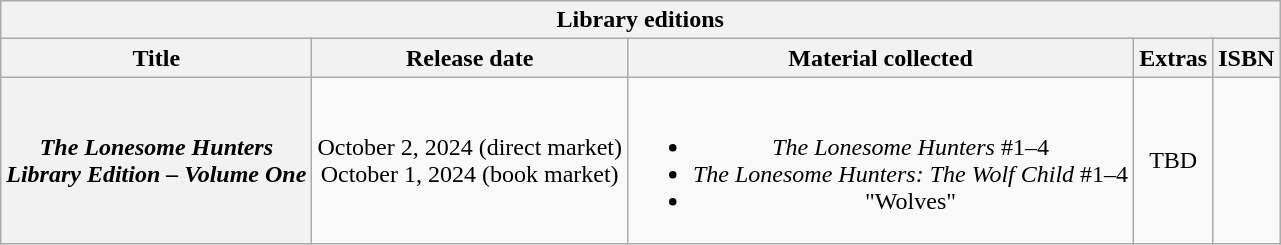<table class="wikitable" style="text-align: center">
<tr>
<th colspan=7>Library editions</th>
</tr>
<tr>
<th>Title</th>
<th>Release date</th>
<th>Material collected</th>
<th>Extras</th>
<th>ISBN</th>
</tr>
<tr>
<th><em>The Lonesome Hunters<br>Library Edition – Volume One</em></th>
<td>October 2, 2024 (direct market)<br>October 1, 2024 (book market)</td>
<td><br><ul><li><em>The Lonesome Hunters</em> #1–4</li><li><em>The Lonesome Hunters: The Wolf Child</em> #1–4</li><li>"Wolves"</li></ul></td>
<td>TBD</td>
<td></td>
</tr>
</table>
